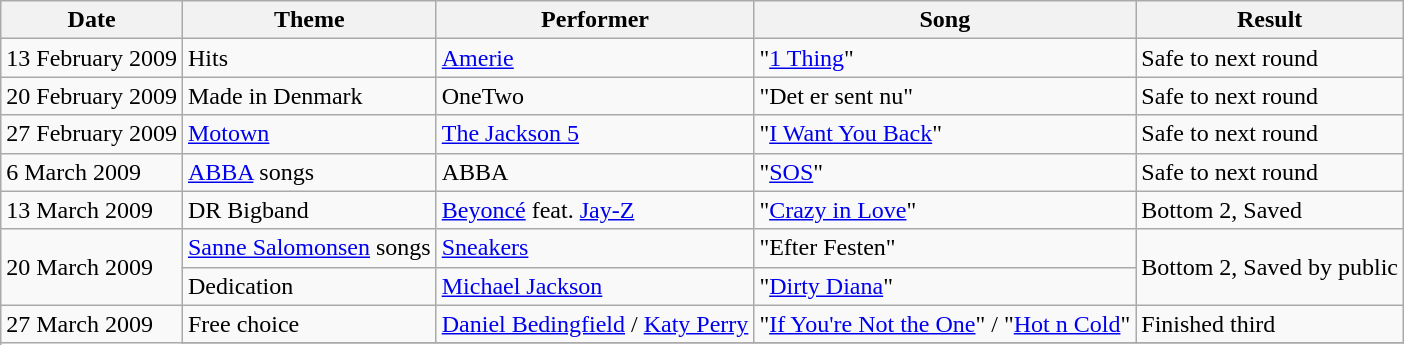<table class="wikitable">
<tr>
<th>Date</th>
<th>Theme</th>
<th>Performer</th>
<th>Song</th>
<th>Result</th>
</tr>
<tr>
<td>13 February 2009</td>
<td>Hits</td>
<td><a href='#'>Amerie</a></td>
<td>"<a href='#'>1 Thing</a>"</td>
<td>Safe to next round</td>
</tr>
<tr>
<td>20 February 2009</td>
<td>Made in Denmark</td>
<td>OneTwo</td>
<td>"Det er sent nu"</td>
<td>Safe to next round</td>
</tr>
<tr>
<td>27 February 2009</td>
<td><a href='#'>Motown</a></td>
<td><a href='#'>The Jackson 5</a></td>
<td>"<a href='#'>I Want You Back</a>"</td>
<td>Safe to next round</td>
</tr>
<tr>
<td>6 March 2009</td>
<td><a href='#'>ABBA</a> songs</td>
<td>ABBA</td>
<td>"<a href='#'>SOS</a>"</td>
<td>Safe to next round</td>
</tr>
<tr>
<td>13 March 2009</td>
<td>DR Bigband</td>
<td><a href='#'>Beyoncé</a> feat. <a href='#'>Jay-Z</a></td>
<td>"<a href='#'>Crazy in Love</a>"</td>
<td>Bottom 2, Saved</td>
</tr>
<tr>
<td rowspan="2">20 March 2009</td>
<td><a href='#'>Sanne Salomonsen</a> songs</td>
<td><a href='#'>Sneakers</a></td>
<td>"Efter Festen"</td>
<td rowspan="2">Bottom 2, Saved by public</td>
</tr>
<tr>
<td>Dedication</td>
<td><a href='#'>Michael Jackson</a></td>
<td>"<a href='#'>Dirty Diana</a>"</td>
</tr>
<tr>
<td rowspan="2">27 March 2009</td>
<td>Free choice</td>
<td><a href='#'>Daniel Bedingfield</a> / <a href='#'>Katy Perry</a></td>
<td>"<a href='#'>If You're Not the One</a>" / "<a href='#'>Hot n Cold</a>"</td>
<td>Finished third</td>
</tr>
<tr>
</tr>
</table>
